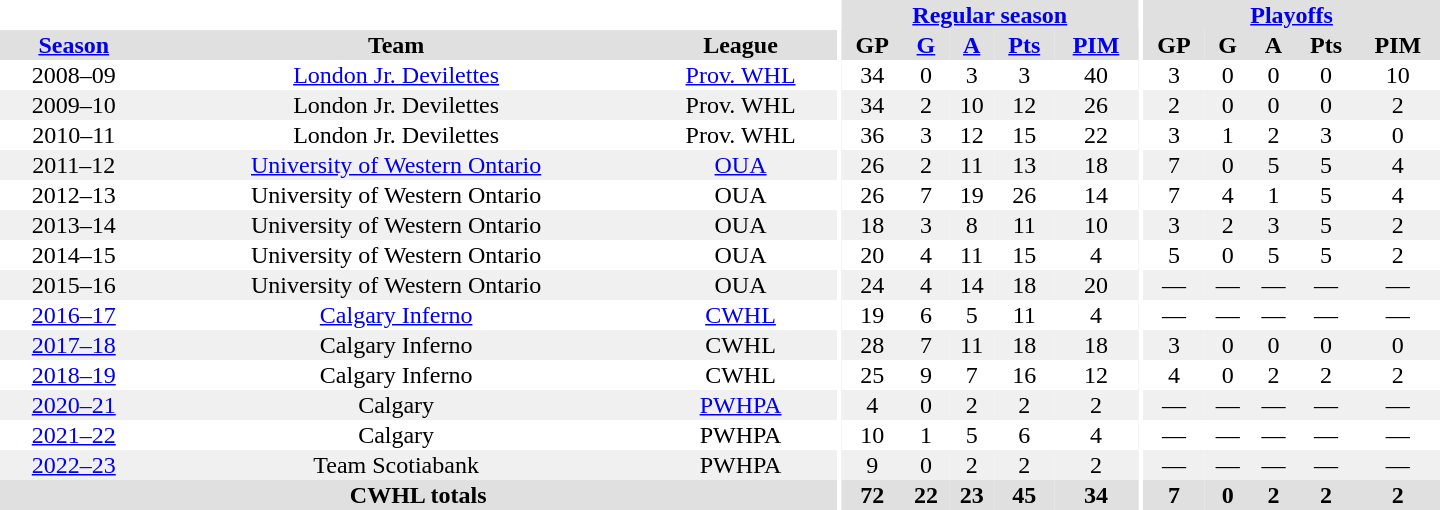<table border="0" cellpadding="1" cellspacing="0" style="text-align:center; width:60em">
<tr bgcolor="#e0e0e0">
<th colspan="3" bgcolor="#ffffff"></th>
<th rowspan="97" bgcolor="#ffffff"></th>
<th colspan="5"><a href='#'>Regular season</a></th>
<th rowspan="97" bgcolor="#ffffff"></th>
<th colspan="5"><a href='#'>Playoffs</a></th>
</tr>
<tr bgcolor="#e0e0e0">
<th><a href='#'>Season</a></th>
<th>Team</th>
<th>League</th>
<th>GP</th>
<th><a href='#'>G</a></th>
<th><a href='#'>A</a></th>
<th><a href='#'>Pts</a></th>
<th><a href='#'>PIM</a></th>
<th>GP</th>
<th>G</th>
<th>A</th>
<th>Pts</th>
<th>PIM</th>
</tr>
<tr>
<td>2008–09</td>
<td><a href='#'>London Jr. Devilettes</a></td>
<td><a href='#'>Prov. WHL</a></td>
<td>34</td>
<td>0</td>
<td>3</td>
<td>3</td>
<td>40</td>
<td>3</td>
<td>0</td>
<td>0</td>
<td>0</td>
<td>10</td>
</tr>
<tr bgcolor="f0f0f0">
<td>2009–10</td>
<td>London Jr. Devilettes</td>
<td>Prov. WHL</td>
<td>34</td>
<td>2</td>
<td>10</td>
<td>12</td>
<td>26</td>
<td>2</td>
<td>0</td>
<td>0</td>
<td>0</td>
<td>2</td>
</tr>
<tr>
<td>2010–11</td>
<td>London Jr. Devilettes</td>
<td>Prov. WHL</td>
<td>36</td>
<td>3</td>
<td>12</td>
<td>15</td>
<td>22</td>
<td>3</td>
<td>1</td>
<td>2</td>
<td>3</td>
<td>0</td>
</tr>
<tr bgcolor="f0f0f0">
<td>2011–12</td>
<td><a href='#'>University of Western Ontario</a></td>
<td><a href='#'>OUA</a></td>
<td>26</td>
<td>2</td>
<td>11</td>
<td>13</td>
<td>18</td>
<td>7</td>
<td>0</td>
<td>5</td>
<td>5</td>
<td>4</td>
</tr>
<tr>
<td>2012–13</td>
<td>University of Western Ontario</td>
<td>OUA</td>
<td>26</td>
<td>7</td>
<td>19</td>
<td>26</td>
<td>14</td>
<td>7</td>
<td>4</td>
<td>1</td>
<td>5</td>
<td>4</td>
</tr>
<tr bgcolor="f0f0f0">
<td>2013–14</td>
<td>University of Western Ontario</td>
<td>OUA</td>
<td>18</td>
<td>3</td>
<td>8</td>
<td>11</td>
<td>10</td>
<td>3</td>
<td>2</td>
<td>3</td>
<td>5</td>
<td>2</td>
</tr>
<tr>
<td>2014–15</td>
<td>University of Western Ontario</td>
<td>OUA</td>
<td>20</td>
<td>4</td>
<td>11</td>
<td>15</td>
<td>4</td>
<td>5</td>
<td>0</td>
<td>5</td>
<td>5</td>
<td>2</td>
</tr>
<tr bgcolor="f0f0f0">
<td>2015–16</td>
<td>University of Western Ontario</td>
<td>OUA</td>
<td>24</td>
<td>4</td>
<td>14</td>
<td>18</td>
<td>20</td>
<td>—</td>
<td>—</td>
<td>—</td>
<td>—</td>
<td>—</td>
</tr>
<tr>
<td><a href='#'>2016–17</a></td>
<td><a href='#'>Calgary Inferno</a></td>
<td><a href='#'>CWHL</a></td>
<td>19</td>
<td>6</td>
<td>5</td>
<td>11</td>
<td>4</td>
<td>—</td>
<td>—</td>
<td>—</td>
<td>—</td>
<td>—</td>
</tr>
<tr bgcolor="f0f0f0">
<td><a href='#'>2017–18</a></td>
<td>Calgary Inferno</td>
<td>CWHL</td>
<td>28</td>
<td>7</td>
<td>11</td>
<td>18</td>
<td>18</td>
<td>3</td>
<td>0</td>
<td>0</td>
<td>0</td>
<td>0</td>
</tr>
<tr>
<td><a href='#'>2018–19</a></td>
<td>Calgary Inferno</td>
<td>CWHL</td>
<td>25</td>
<td>9</td>
<td>7</td>
<td>16</td>
<td>12</td>
<td>4</td>
<td>0</td>
<td>2</td>
<td>2</td>
<td>2</td>
</tr>
<tr bgcolor="f0f0f0">
<td><a href='#'>2020–21</a></td>
<td>Calgary</td>
<td><a href='#'>PWHPA</a></td>
<td>4</td>
<td>0</td>
<td>2</td>
<td>2</td>
<td>2</td>
<td>—</td>
<td>—</td>
<td>—</td>
<td>—</td>
<td>—</td>
</tr>
<tr>
<td><a href='#'>2021–22</a></td>
<td>Calgary</td>
<td>PWHPA</td>
<td>10</td>
<td>1</td>
<td>5</td>
<td>6</td>
<td>4</td>
<td>—</td>
<td>—</td>
<td>—</td>
<td>—</td>
<td>—</td>
</tr>
<tr bgcolor="f0f0f0">
<td><a href='#'>2022–23</a></td>
<td>Team Scotiabank</td>
<td>PWHPA</td>
<td>9</td>
<td>0</td>
<td>2</td>
<td>2</td>
<td>2</td>
<td>—</td>
<td>—</td>
<td>—</td>
<td>—</td>
<td>—</td>
</tr>
<tr bgcolor="#e0e0e0">
<th colspan="3">CWHL totals</th>
<th>72</th>
<th>22</th>
<th>23</th>
<th>45</th>
<th>34</th>
<th>7</th>
<th>0</th>
<th>2</th>
<th>2</th>
<th>2</th>
</tr>
</table>
